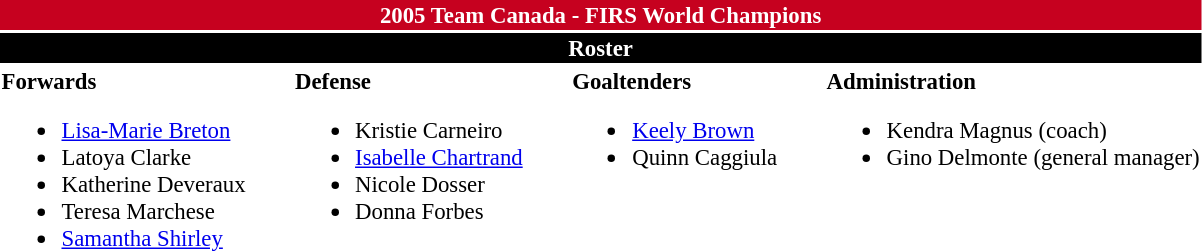<table class="toccolours" style="font-size: 95%;">
<tr>
<th colspan="10" style="background:#c6011f; color:#fff; text-align:center;">2005 Team Canada - FIRS World Champions</th>
</tr>
<tr>
<td colspan="10" style="background:black; color:#fff; text-align:center;"><strong>Roster</strong></td>
</tr>
<tr>
<td valign="top"><strong>Forwards</strong><br><ul><li><a href='#'>Lisa-Marie Breton</a></li><li>Latoya Clarke</li><li>Katherine Deveraux</li><li>Teresa Marchese</li><li><a href='#'>Samantha Shirley</a></li></ul></td>
<td style="width:25px;"></td>
<td valign="top"><strong>Defense</strong><br><ul><li>Kristie Carneiro</li><li><a href='#'>Isabelle Chartrand</a></li><li>Nicole Dosser</li><li>Donna Forbes</li></ul></td>
<td style="width:25px;"></td>
<td valign="top"><strong>Goaltenders</strong><br><ul><li><a href='#'>Keely Brown</a></li><li>Quinn Caggiula</li></ul></td>
<td style="width:25px;"></td>
<td valign="top"><strong>Administration</strong><br><ul><li>Kendra Magnus  (coach)</li><li>Gino Delmonte (general manager)</li></ul></td>
</tr>
</table>
